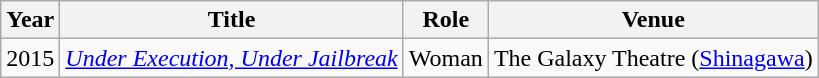<table class="wikitable sortable">
<tr>
<th>Year</th>
<th>Title</th>
<th>Role</th>
<th>Venue</th>
</tr>
<tr>
<td>2015</td>
<td><em><a href='#'>Under Execution, Under Jailbreak</a></em></td>
<td>Woman</td>
<td>The Galaxy Theatre (<a href='#'>Shinagawa</a>)</td>
</tr>
</table>
